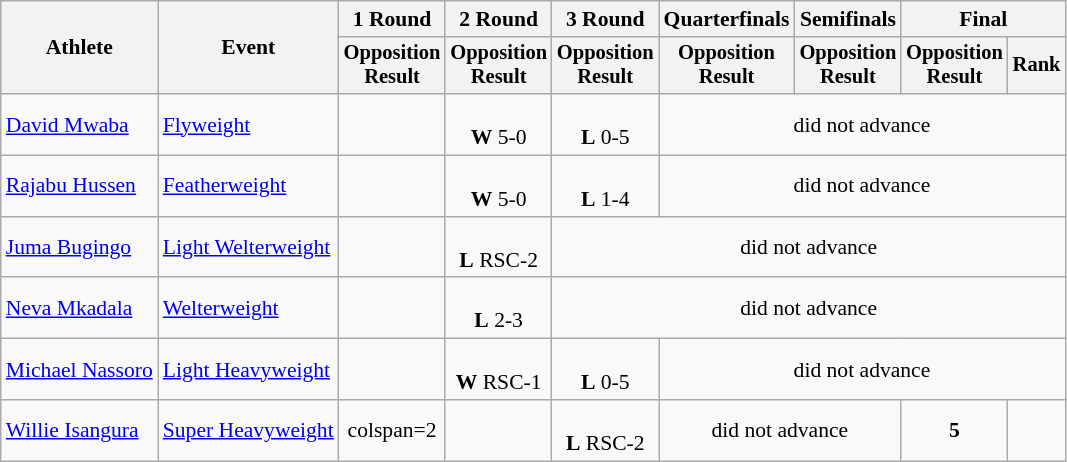<table class="wikitable" style="font-size:90%">
<tr>
<th rowspan="2">Athlete</th>
<th rowspan="2">Event</th>
<th>1 Round</th>
<th>2 Round</th>
<th>3 Round</th>
<th>Quarterfinals</th>
<th>Semifinals</th>
<th colspan=2>Final</th>
</tr>
<tr style="font-size:95%">
<th>Opposition<br>Result</th>
<th>Opposition<br>Result</th>
<th>Opposition<br>Result</th>
<th>Opposition<br>Result</th>
<th>Opposition<br>Result</th>
<th>Opposition<br>Result</th>
<th>Rank</th>
</tr>
<tr align=center>
<td align=left><a href='#'>David Mwaba</a></td>
<td align=left><a href='#'>Flyweight</a></td>
<td></td>
<td><br><strong>W</strong> 5-0</td>
<td><br><strong>L</strong> 0-5</td>
<td colspan=4>did not advance</td>
</tr>
<tr align=center>
<td align=left><a href='#'>Rajabu Hussen</a></td>
<td align=left><a href='#'>Featherweight</a></td>
<td></td>
<td><br><strong>W</strong> 5-0</td>
<td><br><strong>L</strong> 1-4</td>
<td colspan=4>did not advance</td>
</tr>
<tr align=center>
<td align=left><a href='#'>Juma Bugingo</a></td>
<td align=left><a href='#'>Light Welterweight</a></td>
<td></td>
<td><br><strong>L</strong> RSC-2</td>
<td colspan=5>did not advance</td>
</tr>
<tr align=center>
<td align=left><a href='#'>Neva Mkadala</a></td>
<td align=left><a href='#'>Welterweight</a></td>
<td></td>
<td><br><strong>L</strong> 2-3</td>
<td colspan=5>did not advance</td>
</tr>
<tr align=center>
<td align=left><a href='#'>Michael Nassoro</a></td>
<td align=left><a href='#'>Light Heavyweight</a></td>
<td></td>
<td><br><strong>W</strong> RSC-1</td>
<td><br><strong>L</strong> 0-5</td>
<td colspan=4>did not advance</td>
</tr>
<tr align=center>
<td align=left><a href='#'>Willie Isangura</a></td>
<td align=left><a href='#'>Super Heavyweight</a></td>
<td>colspan=2 </td>
<td></td>
<td><br><strong>L</strong> RSC-2</td>
<td colspan=2>did not advance</td>
<td><strong>5</strong></td>
</tr>
</table>
